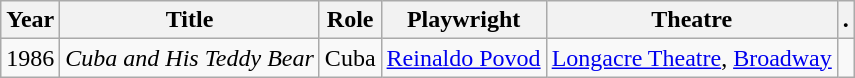<table class="wikitable plainrowheaders sortable" style="margin-right: 0;">
<tr>
<th scope="col">Year</th>
<th scope="col">Title</th>
<th scope="col">Role</th>
<th scope="col">Playwright</th>
<th scope="col">Theatre</th>
<th scope="col" class="unsortable">.</th>
</tr>
<tr>
<td scope="row">1986</td>
<td><em>Cuba and His Teddy Bear</em></td>
<td>Cuba</td>
<td><a href='#'>Reinaldo Povod</a></td>
<td><a href='#'>Longacre Theatre</a>, <a href='#'>Broadway</a></td>
<td style="text-align:center;"></td>
</tr>
</table>
